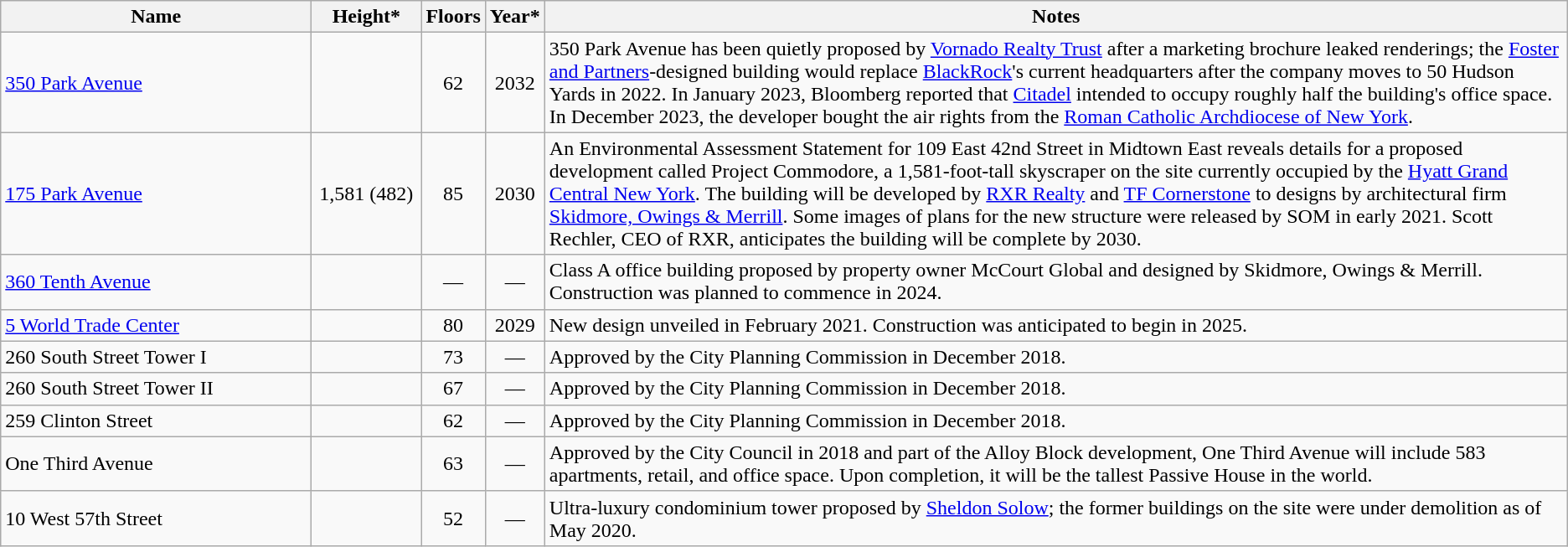<table class="wikitable sortable" style="text-align:center">
<tr>
<th style="width:240px;">Name</th>
<th data-sort-type="number" style="width:80px;">Height*<br></th>
<th>Floors</th>
<th>Year*</th>
<th class="unsortable">Notes</th>
</tr>
<tr>
<td align="left"><a href='#'>350 Park Avenue</a></td>
<td></td>
<td>62</td>
<td>2032</td>
<td align="left">350 Park Avenue has been quietly proposed by <a href='#'>Vornado Realty Trust</a> after a marketing brochure leaked renderings; the <a href='#'>Foster and Partners</a>-designed building would replace <a href='#'>BlackRock</a>'s current headquarters after the company moves to 50 Hudson Yards in 2022. In January 2023, Bloomberg reported that <a href='#'>Citadel</a> intended to occupy roughly half the building's office space. In December 2023, the developer bought the air rights from the <a href='#'>Roman Catholic Archdiocese of New York</a>.</td>
</tr>
<tr>
<td align=left><a href='#'>175 Park Avenue</a></td>
<td>1,581  (482)</td>
<td>85</td>
<td>2030</td>
<td align=left>An Environmental Assessment Statement for 109 East 42nd Street in Midtown East reveals details for a proposed development called Project Commodore, a 1,581-foot-tall skyscraper on the site currently occupied by the <a href='#'>Hyatt Grand Central New York</a>. The building will be developed by <a href='#'>RXR Realty</a> and <a href='#'>TF Cornerstone</a> to designs by architectural firm <a href='#'>Skidmore, Owings & Merrill</a>. Some images of plans for the new structure were released by SOM in early 2021. Scott Rechler, CEO of RXR, anticipates the building will be complete by 2030.</td>
</tr>
<tr>
<td align=left><a href='#'>360 Tenth Avenue</a></td>
<td></td>
<td>—</td>
<td>—</td>
<td align=left>Class A office building proposed by property owner McCourt Global and designed by Skidmore, Owings & Merrill. Construction was planned to commence in 2024.</td>
</tr>
<tr>
<td align=left><a href='#'>5 World Trade Center</a></td>
<td></td>
<td>80</td>
<td>2029</td>
<td align=left>New design unveiled in February 2021. Construction was anticipated to begin in 2025.</td>
</tr>
<tr>
<td align=left>260 South Street Tower I</td>
<td></td>
<td>73</td>
<td>—</td>
<td align=left>Approved by the City Planning Commission in December 2018.</td>
</tr>
<tr>
<td align=left>260 South Street Tower II</td>
<td></td>
<td>67</td>
<td>—</td>
<td align=left>Approved by the City Planning Commission in December 2018.</td>
</tr>
<tr>
<td align="left">259 Clinton Street</td>
<td></td>
<td>62</td>
<td>—</td>
<td align="left">Approved by the City Planning Commission in December 2018.</td>
</tr>
<tr>
<td align="left">One Third Avenue</td>
<td></td>
<td>63</td>
<td>—</td>
<td align="left">Approved by the City Council in 2018 and part of the Alloy Block development, One Third Avenue will include 583 apartments, retail, and office space. Upon completion, it will be the tallest Passive House in the world.</td>
</tr>
<tr>
<td align="left">10 West 57th Street</td>
<td></td>
<td>52</td>
<td>—</td>
<td align="left">Ultra-luxury condominium tower proposed by <a href='#'>Sheldon Solow</a>; the former buildings on the site were under demolition as of May 2020.</td>
</tr>
</table>
